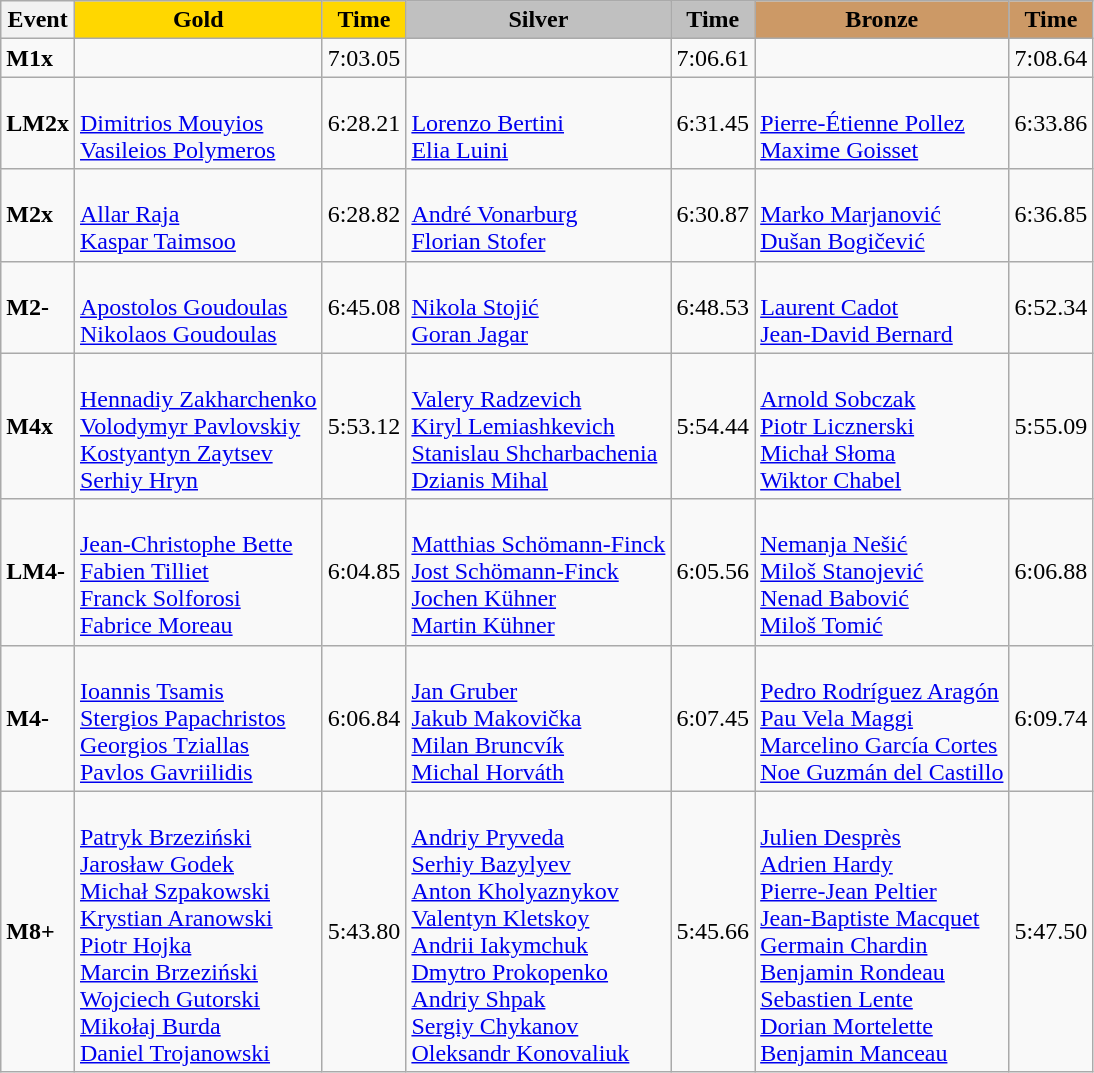<table class="wikitable">
<tr>
<th scope="col">Event</th>
<th scope="col" style="background:gold;">Gold</th>
<th scope="col" style="background:gold;">Time</th>
<th scope="col" style="background:silver;">Silver</th>
<th scope="col" style="background:silver;">Time</th>
<th scope="col" style="background:#c96;">Bronze</th>
<th scope="col" style="background:#c96;">Time</th>
</tr>
<tr>
<td><strong>M1x </strong></td>
<td></td>
<td>7:03.05</td>
<td></td>
<td>7:06.61</td>
<td></td>
<td>7:08.64</td>
</tr>
<tr>
<td><strong>LM2x</strong></td>
<td><br> <a href='#'>Dimitrios Mouyios</a><br> <a href='#'>Vasileios Polymeros</a></td>
<td>6:28.21</td>
<td><br> <a href='#'>Lorenzo Bertini</a><br> <a href='#'>Elia Luini</a></td>
<td>6:31.45</td>
<td><br> <a href='#'>Pierre-Étienne Pollez</a><br> <a href='#'>Maxime Goisset</a></td>
<td>6:33.86</td>
</tr>
<tr>
<td><strong>M2x</strong></td>
<td><br> <a href='#'>Allar Raja</a><br> <a href='#'>Kaspar Taimsoo</a></td>
<td>6:28.82</td>
<td><br> <a href='#'>André Vonarburg</a><br> <a href='#'>Florian Stofer</a></td>
<td>6:30.87</td>
<td><br> <a href='#'>Marko Marjanović</a><br> <a href='#'>Dušan Bogičević</a></td>
<td>6:36.85</td>
</tr>
<tr>
<td><strong>M2-</strong></td>
<td><br> <a href='#'>Apostolos Goudoulas</a><br> <a href='#'>Nikolaos Goudoulas</a></td>
<td>6:45.08</td>
<td><br> <a href='#'>Nikola Stojić</a><br> <a href='#'>Goran Jagar</a></td>
<td>6:48.53</td>
<td><br> <a href='#'>Laurent Cadot</a><br> <a href='#'>Jean-David Bernard</a></td>
<td>6:52.34</td>
</tr>
<tr>
<td><strong>M4x</strong></td>
<td><br> <a href='#'>Hennadiy Zakharchenko</a><br> <a href='#'>Volodymyr Pavlovskiy</a><br> <a href='#'>Kostyantyn Zaytsev</a><br> <a href='#'>Serhiy Hryn</a></td>
<td>5:53.12</td>
<td><br> <a href='#'>Valery Radzevich</a><br> <a href='#'>Kiryl Lemiashkevich</a><br> <a href='#'>Stanislau Shcharbachenia</a><br> <a href='#'>Dzianis Mihal</a></td>
<td>5:54.44</td>
<td><br> <a href='#'>Arnold Sobczak</a><br> <a href='#'>Piotr Licznerski</a><br> <a href='#'>Michał Słoma</a><br> <a href='#'>Wiktor Chabel</a></td>
<td>5:55.09</td>
</tr>
<tr>
<td><strong>LM4-</strong></td>
<td><br> <a href='#'>Jean-Christophe Bette</a><br> <a href='#'>Fabien Tilliet</a><br> <a href='#'>Franck Solforosi</a><br> <a href='#'>Fabrice Moreau</a></td>
<td>6:04.85</td>
<td><br> <a href='#'>Matthias Schömann-Finck</a><br> <a href='#'>Jost Schömann-Finck</a><br> <a href='#'>Jochen Kühner</a><br> <a href='#'>Martin Kühner</a></td>
<td>6:05.56</td>
<td><br>  <a href='#'>Nemanja Nešić</a><br> <a href='#'>Miloš Stanojević</a><br> <a href='#'>Nenad Babović</a><br> <a href='#'>Miloš Tomić</a></td>
<td>6:06.88</td>
</tr>
<tr>
<td><strong>M4-</strong></td>
<td><br> <a href='#'>Ioannis Tsamis</a><br> <a href='#'>Stergios Papachristos</a><br> <a href='#'>Georgios Tziallas</a><br>  <a href='#'>Pavlos Gavriilidis</a></td>
<td>6:06.84</td>
<td><br> <a href='#'>Jan Gruber</a><br> <a href='#'>Jakub Makovička</a><br> <a href='#'>Milan Bruncvík</a><br> <a href='#'>Michal Horváth</a></td>
<td>6:07.45</td>
<td><br> <a href='#'>Pedro Rodríguez Aragón</a><br> <a href='#'>Pau Vela Maggi</a><br> <a href='#'>Marcelino García Cortes</a><br> <a href='#'>Noe Guzmán del Castillo</a></td>
<td>6:09.74</td>
</tr>
<tr>
<td><strong>M8+</strong></td>
<td><br> <a href='#'>Patryk Brzeziński</a><br> <a href='#'>Jarosław Godek</a><br> <a href='#'>Michał Szpakowski</a><br> <a href='#'>Krystian Aranowski</a><br> <a href='#'>Piotr Hojka</a><br> <a href='#'>Marcin Brzeziński</a><br> <a href='#'>Wojciech Gutorski</a><br> <a href='#'>Mikołaj Burda</a><br> <a href='#'>Daniel Trojanowski</a></td>
<td>5:43.80</td>
<td><br> <a href='#'>Andriy Pryveda</a><br> <a href='#'>Serhiy Bazylyev</a><br> <a href='#'>Anton Kholyaznykov</a><br> <a href='#'>Valentyn Kletskoy</a><br> <a href='#'>Andrii Iakymchuk</a><br> <a href='#'>Dmytro Prokopenko</a><br> <a href='#'>Andriy Shpak</a><br> <a href='#'>Sergiy Chykanov</a><br> <a href='#'>Oleksandr Konovaliuk</a></td>
<td>5:45.66</td>
<td><br> <a href='#'>Julien Desprès</a><br> <a href='#'>Adrien Hardy</a><br> <a href='#'>Pierre-Jean Peltier</a><br> <a href='#'>Jean-Baptiste Macquet</a><br> <a href='#'>Germain Chardin</a><br> <a href='#'>Benjamin Rondeau</a><br> <a href='#'>Sebastien Lente</a><br> <a href='#'>Dorian Mortelette</a><br> <a href='#'>Benjamin Manceau</a></td>
<td>5:47.50</td>
</tr>
</table>
